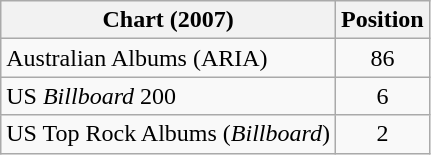<table class="wikitable plainrowheaders sortable">
<tr>
<th scope="col">Chart (2007)</th>
<th scope="col">Position</th>
</tr>
<tr>
<td>Australian Albums (ARIA)</td>
<td align="center">86</td>
</tr>
<tr>
<td>US <em>Billboard</em> 200</td>
<td align="center">6</td>
</tr>
<tr>
<td>US Top Rock Albums (<em>Billboard</em>)</td>
<td align="center">2</td>
</tr>
</table>
